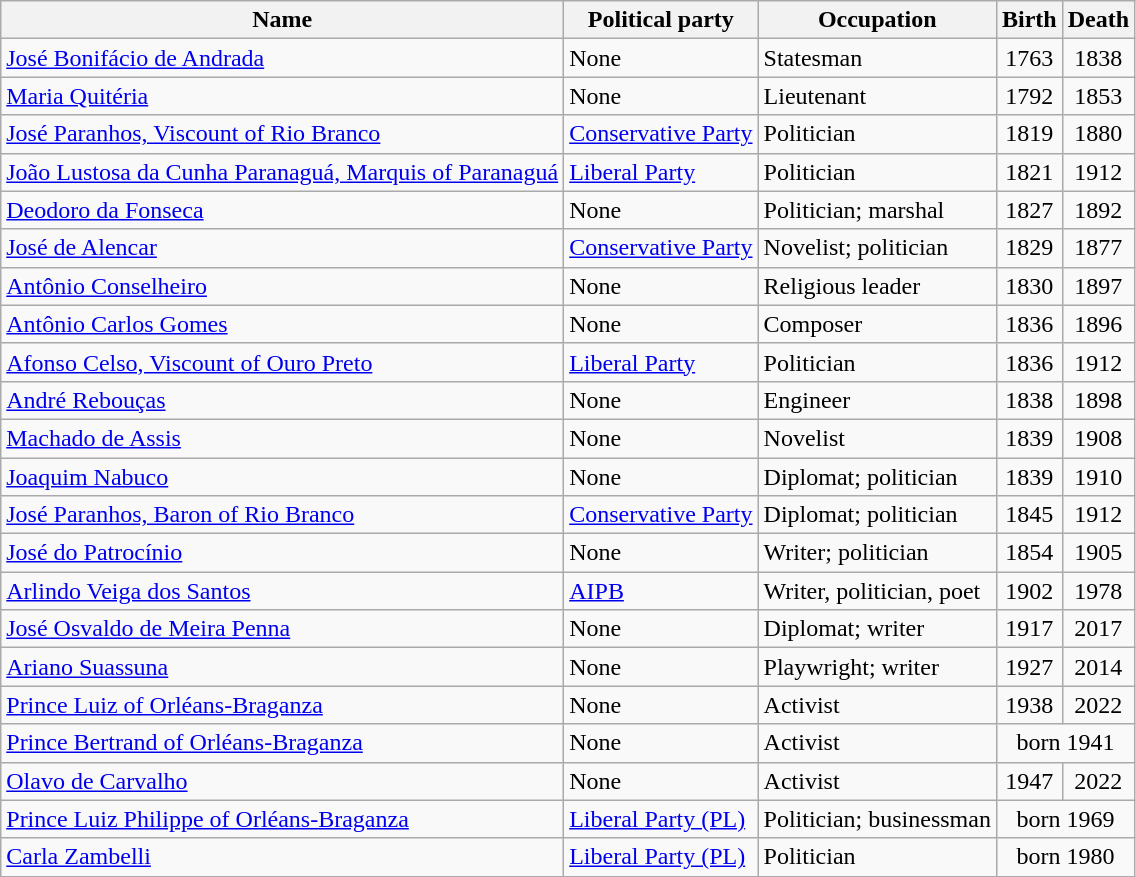<table class=wikitable>
<tr>
<th>Name</th>
<th>Political party</th>
<th>Occupation</th>
<th>Birth</th>
<th>Death</th>
</tr>
<tr>
<td><a href='#'>José Bonifácio de Andrada</a></td>
<td>None</td>
<td>Statesman</td>
<td style="text-align:center">1763</td>
<td style="text-align:center">1838</td>
</tr>
<tr>
<td><a href='#'>Maria Quitéria</a></td>
<td>None</td>
<td>Lieutenant</td>
<td style="text-align:center">1792</td>
<td style="text-align:center">1853</td>
</tr>
<tr>
<td><a href='#'>José Paranhos, Viscount of Rio Branco</a></td>
<td><a href='#'>Conservative Party</a></td>
<td>Politician</td>
<td style="text-align:center">1819</td>
<td style="text-align:center">1880</td>
</tr>
<tr>
<td><a href='#'>João Lustosa da Cunha Paranaguá, Marquis of Paranaguá</a></td>
<td><a href='#'>Liberal Party</a></td>
<td>Politician</td>
<td style="text-align:center">1821</td>
<td style="text-align:center">1912</td>
</tr>
<tr>
<td><a href='#'>Deodoro da Fonseca</a></td>
<td>None</td>
<td>Politician; marshal</td>
<td style="text-align:center">1827</td>
<td style="text-align:center">1892</td>
</tr>
<tr>
<td><a href='#'>José de Alencar</a></td>
<td><a href='#'>Conservative Party</a></td>
<td>Novelist; politician</td>
<td style="text-align:center">1829</td>
<td style="text-align:center">1877</td>
</tr>
<tr>
<td><a href='#'>Antônio Conselheiro</a></td>
<td>None</td>
<td>Religious leader</td>
<td style="text-align:center">1830</td>
<td style="text-align:center">1897</td>
</tr>
<tr>
<td><a href='#'>Antônio Carlos Gomes</a></td>
<td>None</td>
<td>Composer</td>
<td style="text-align:center">1836</td>
<td style="text-align:center">1896</td>
</tr>
<tr>
<td><a href='#'>Afonso Celso, Viscount of Ouro Preto</a></td>
<td><a href='#'>Liberal Party</a></td>
<td>Politician</td>
<td style="text-align:center">1836</td>
<td style="text-align:center">1912</td>
</tr>
<tr>
<td><a href='#'>André Rebouças</a></td>
<td>None</td>
<td>Engineer</td>
<td style="text-align:center">1838</td>
<td style="text-align:center">1898</td>
</tr>
<tr>
<td><a href='#'>Machado de Assis</a></td>
<td>None</td>
<td>Novelist</td>
<td style="text-align:center">1839</td>
<td style="text-align:center">1908</td>
</tr>
<tr>
<td><a href='#'>Joaquim Nabuco</a></td>
<td>None</td>
<td>Diplomat; politician</td>
<td style="text-align:center">1839</td>
<td style="text-align:center">1910</td>
</tr>
<tr>
<td><a href='#'>José Paranhos, Baron of Rio Branco</a></td>
<td><a href='#'>Conservative Party</a></td>
<td>Diplomat; politician</td>
<td style="text-align:center">1845</td>
<td style="text-align:center">1912</td>
</tr>
<tr>
<td><a href='#'>José do Patrocínio</a></td>
<td>None</td>
<td>Writer; politician</td>
<td style="text-align:center">1854</td>
<td style="text-align:center">1905</td>
</tr>
<tr>
<td><a href='#'>Arlindo Veiga dos Santos</a></td>
<td><a href='#'>AIPB</a></td>
<td>Writer, politician, poet</td>
<td style="text-align:center">1902</td>
<td style="text-align:center">1978</td>
</tr>
<tr>
<td><a href='#'>José Osvaldo de Meira Penna</a></td>
<td>None</td>
<td>Diplomat; writer</td>
<td style="text-align:center">1917</td>
<td style="text-align:center">2017</td>
</tr>
<tr>
<td><a href='#'>Ariano Suassuna</a></td>
<td>None</td>
<td>Playwright; writer</td>
<td style="text-align:center">1927</td>
<td style="text-align:center">2014</td>
</tr>
<tr>
<td><a href='#'>Prince Luiz of Orléans-Braganza</a></td>
<td>None</td>
<td>Activist</td>
<td style="text-align:center">1938</td>
<td style="text-align:center">2022</td>
</tr>
<tr>
<td><a href='#'>Prince Bertrand of Orléans-Braganza</a></td>
<td>None</td>
<td>Activist</td>
<td style="text-align:center"; colspan="2">born 1941</td>
</tr>
<tr>
<td><a href='#'>Olavo de Carvalho</a></td>
<td>None</td>
<td>Activist</td>
<td style="text-align:center">1947</td>
<td style="text-align:center">2022</td>
</tr>
<tr>
<td><a href='#'>Prince Luiz Philippe of Orléans-Braganza</a></td>
<td><a href='#'>Liberal Party (PL)</a></td>
<td>Politician; businessman</td>
<td style="text-align:center"; colspan="2">born 1969</td>
</tr>
<tr>
<td><a href='#'>Carla Zambelli</a></td>
<td><a href='#'>Liberal Party (PL)</a></td>
<td>Politician</td>
<td style="text-align:center"; colspan="2">born 1980</td>
</tr>
</table>
